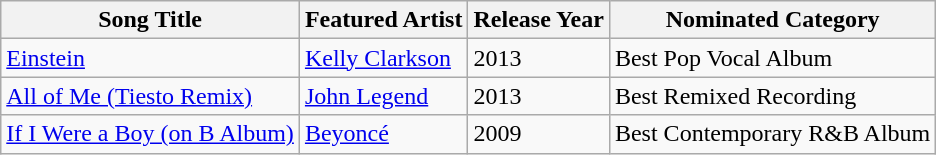<table class="wikitable">
<tr>
<th>Song Title</th>
<th>Featured Artist</th>
<th>Release Year</th>
<th>Nominated Category</th>
</tr>
<tr>
<td><a href='#'>Einstein</a></td>
<td><a href='#'>Kelly Clarkson</a></td>
<td>2013</td>
<td>Best Pop Vocal Album</td>
</tr>
<tr>
<td><a href='#'>All of Me (Tiesto Remix)</a></td>
<td><a href='#'>John Legend</a></td>
<td>2013</td>
<td>Best Remixed Recording</td>
</tr>
<tr>
<td><a href='#'>If I Were a Boy (on B Album)</a></td>
<td><a href='#'>Beyoncé</a></td>
<td>2009</td>
<td>Best Contemporary R&B Album</td>
</tr>
</table>
